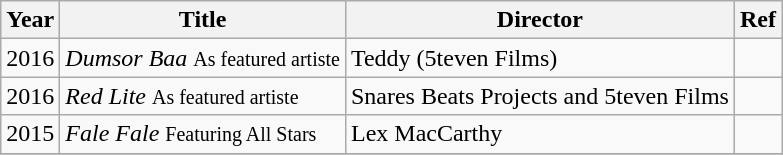<table class="wikitable">
<tr>
<th>Year</th>
<th>Title</th>
<th>Director</th>
<th>Ref</th>
</tr>
<tr>
<td>2016</td>
<td><em>Dumsor Baa</em> <small>As featured artiste</small></td>
<td>Teddy (5teven Films)</td>
<td></td>
</tr>
<tr>
<td>2016</td>
<td><em>Red Lite</em> <small>As featured artiste</small></td>
<td>Snares Beats Projects and 5teven Films</td>
<td></td>
</tr>
<tr>
<td>2015</td>
<td><em>Fale Fale</em> <small>Featuring All Stars</small></td>
<td>Lex MacCarthy</td>
<td></td>
</tr>
<tr>
</tr>
</table>
